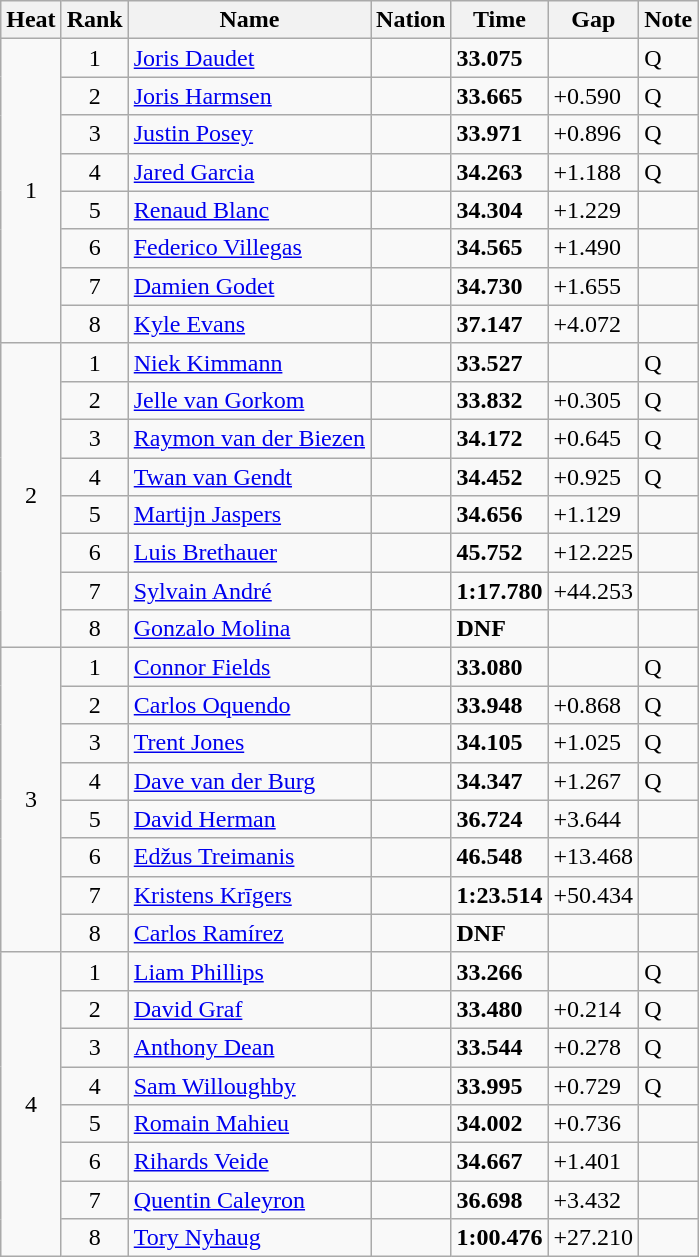<table class=wikitable sortable style=text-align:center>
<tr>
<th>Heat</th>
<th>Rank</th>
<th>Name</th>
<th>Nation</th>
<th>Time</th>
<th>Gap</th>
<th>Note</th>
</tr>
<tr>
<td rowspan=8>1</td>
<td>1</td>
<td align=left><a href='#'>Joris Daudet</a></td>
<td align=left></td>
<td align=left><strong>33.075</strong></td>
<td></td>
<td align=left>Q</td>
</tr>
<tr>
<td>2</td>
<td align=left><a href='#'>Joris Harmsen</a></td>
<td align=left></td>
<td align=left><strong>33.665</strong></td>
<td align=left>+0.590</td>
<td align=left>Q</td>
</tr>
<tr>
<td>3</td>
<td align=left><a href='#'>Justin Posey</a></td>
<td align=left></td>
<td align=left><strong>33.971</strong></td>
<td align=left>+0.896</td>
<td align=left>Q</td>
</tr>
<tr>
<td>4</td>
<td align=left><a href='#'>Jared Garcia</a></td>
<td align=left></td>
<td align=left><strong>34.263</strong></td>
<td align=left>+1.188</td>
<td align=left>Q</td>
</tr>
<tr>
<td>5</td>
<td align=left><a href='#'>Renaud Blanc</a></td>
<td align=left></td>
<td align=left><strong>34.304</strong></td>
<td align=left>+1.229</td>
<td align=left></td>
</tr>
<tr>
<td>6</td>
<td align=left><a href='#'>Federico Villegas</a></td>
<td align=left></td>
<td align=left><strong>34.565</strong></td>
<td align=left>+1.490</td>
<td align=left></td>
</tr>
<tr>
<td>7</td>
<td align=left><a href='#'>Damien Godet</a></td>
<td align=left></td>
<td align=left><strong>34.730</strong></td>
<td align=left>+1.655</td>
<td align=left></td>
</tr>
<tr>
<td>8</td>
<td align=left><a href='#'>Kyle Evans</a></td>
<td align=left></td>
<td align=left><strong>37.147</strong></td>
<td align=left>+4.072</td>
<td align=left></td>
</tr>
<tr>
<td rowspan=8>2</td>
<td>1</td>
<td align=left><a href='#'>Niek Kimmann</a></td>
<td align=left></td>
<td align=left><strong>33.527</strong></td>
<td></td>
<td align=left>Q</td>
</tr>
<tr>
<td>2</td>
<td align=left><a href='#'>Jelle van Gorkom</a></td>
<td align=left></td>
<td align=left><strong>33.832</strong></td>
<td align=left>+0.305</td>
<td align=left>Q</td>
</tr>
<tr>
<td>3</td>
<td align=left><a href='#'>Raymon van der Biezen</a></td>
<td align=left></td>
<td align=left><strong>34.172</strong></td>
<td align=left>+0.645</td>
<td align=left>Q</td>
</tr>
<tr>
<td>4</td>
<td align=left><a href='#'>Twan van Gendt</a></td>
<td align=left></td>
<td align=left><strong>34.452</strong></td>
<td align=left>+0.925</td>
<td align=left>Q</td>
</tr>
<tr>
<td>5</td>
<td align=left><a href='#'>Martijn Jaspers</a></td>
<td align=left></td>
<td align=left><strong>34.656</strong></td>
<td align=left>+1.129</td>
<td align=left></td>
</tr>
<tr>
<td>6</td>
<td align=left><a href='#'>Luis Brethauer</a></td>
<td align=left></td>
<td align=left><strong>45.752</strong></td>
<td align=left>+12.225</td>
<td align=left></td>
</tr>
<tr>
<td>7</td>
<td align=left><a href='#'>Sylvain André</a></td>
<td align=left></td>
<td align=left><strong>1:17.780</strong></td>
<td align=left>+44.253</td>
<td align=left></td>
</tr>
<tr>
<td>8</td>
<td align=left><a href='#'>Gonzalo Molina</a></td>
<td align=left></td>
<td align=left><strong>DNF</strong></td>
<td align=left></td>
<td align=left></td>
</tr>
<tr>
<td rowspan=8>3</td>
<td>1</td>
<td align=left><a href='#'>Connor Fields</a></td>
<td align=left></td>
<td align=left><strong>33.080</strong></td>
<td></td>
<td align=left>Q</td>
</tr>
<tr>
<td>2</td>
<td align=left><a href='#'>Carlos Oquendo</a></td>
<td align=left></td>
<td align=left><strong>33.948</strong></td>
<td align=left>+0.868</td>
<td align=left>Q</td>
</tr>
<tr>
<td>3</td>
<td align=left><a href='#'>Trent Jones</a></td>
<td align=left></td>
<td align=left><strong>34.105</strong></td>
<td align=left>+1.025</td>
<td align=left>Q</td>
</tr>
<tr>
<td>4</td>
<td align=left><a href='#'>Dave van der Burg</a></td>
<td align=left></td>
<td align=left><strong>34.347</strong></td>
<td align=left>+1.267</td>
<td align=left>Q</td>
</tr>
<tr>
<td>5</td>
<td align=left><a href='#'>David Herman</a></td>
<td align=left></td>
<td align=left><strong>36.724</strong></td>
<td align=left>+3.644</td>
<td align=left></td>
</tr>
<tr>
<td>6</td>
<td align=left><a href='#'>Edžus Treimanis</a></td>
<td align=left></td>
<td align=left><strong>46.548</strong></td>
<td align=left>+13.468</td>
<td align=left></td>
</tr>
<tr>
<td>7</td>
<td align=left><a href='#'>Kristens Krīgers</a></td>
<td align=left></td>
<td align=left><strong>1:23.514</strong></td>
<td align=left>+50.434</td>
<td align=left></td>
</tr>
<tr>
<td>8</td>
<td align=left><a href='#'>Carlos Ramírez</a></td>
<td align=left></td>
<td align=left><strong>DNF</strong></td>
<td align=left></td>
<td align=left></td>
</tr>
<tr>
<td rowspan=8>4</td>
<td>1</td>
<td align=left><a href='#'>Liam Phillips</a></td>
<td align=left></td>
<td align=left><strong>33.266</strong></td>
<td></td>
<td align=left>Q</td>
</tr>
<tr>
<td>2</td>
<td align=left><a href='#'>David Graf</a></td>
<td align=left></td>
<td align=left><strong>33.480</strong></td>
<td align=left>+0.214</td>
<td align=left>Q</td>
</tr>
<tr>
<td>3</td>
<td align=left><a href='#'>Anthony Dean</a></td>
<td align=left></td>
<td align=left><strong>33.544</strong></td>
<td align=left>+0.278</td>
<td align=left>Q</td>
</tr>
<tr>
<td>4</td>
<td align=left><a href='#'>Sam Willoughby</a></td>
<td align=left></td>
<td align=left><strong>33.995</strong></td>
<td align=left>+0.729</td>
<td align=left>Q</td>
</tr>
<tr>
<td>5</td>
<td align=left><a href='#'>Romain Mahieu</a></td>
<td align=left></td>
<td align=left><strong>34.002</strong></td>
<td align=left>+0.736</td>
<td align=left></td>
</tr>
<tr>
<td>6</td>
<td align=left><a href='#'>Rihards Veide</a></td>
<td align=left></td>
<td align=left><strong>34.667</strong></td>
<td align=left>+1.401</td>
<td align=left></td>
</tr>
<tr>
<td>7</td>
<td align=left><a href='#'>Quentin Caleyron</a></td>
<td align=left></td>
<td align=left><strong>36.698</strong></td>
<td align=left>+3.432</td>
<td align=left></td>
</tr>
<tr>
<td>8</td>
<td align=left><a href='#'>Tory Nyhaug</a></td>
<td align=left></td>
<td align=left><strong>1:00.476</strong></td>
<td align=left>+27.210</td>
<td align=left></td>
</tr>
</table>
